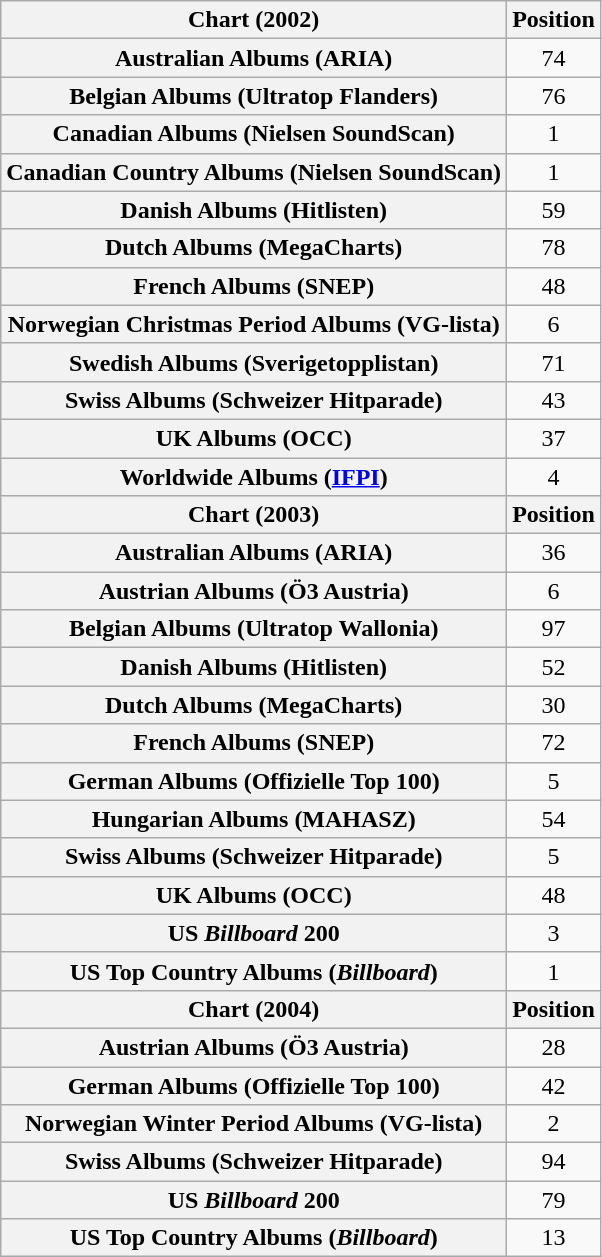<table class="wikitable sortable plainrowheaders" style="text-align:center">
<tr>
<th scope="col">Chart (2002)</th>
<th scope="col">Position</th>
</tr>
<tr>
<th scope="row">Australian Albums (ARIA)</th>
<td>74</td>
</tr>
<tr>
<th scope="row">Belgian Albums (Ultratop Flanders)</th>
<td>76</td>
</tr>
<tr>
<th scope="row">Canadian Albums (Nielsen SoundScan)</th>
<td>1</td>
</tr>
<tr>
<th scope="row">Canadian Country Albums (Nielsen SoundScan)</th>
<td>1</td>
</tr>
<tr>
<th scope="row">Danish Albums (Hitlisten)</th>
<td>59</td>
</tr>
<tr>
<th scope="row">Dutch Albums (MegaCharts)</th>
<td>78</td>
</tr>
<tr>
<th scope="row">French Albums (SNEP)</th>
<td>48</td>
</tr>
<tr>
<th scope="row">Norwegian Christmas Period Albums (VG-lista)</th>
<td>6</td>
</tr>
<tr>
<th scope="row">Swedish Albums (Sverigetopplistan)</th>
<td>71</td>
</tr>
<tr>
<th scope="row">Swiss Albums (Schweizer Hitparade)</th>
<td>43</td>
</tr>
<tr>
<th scope="row">UK Albums (OCC)</th>
<td>37</td>
</tr>
<tr>
<th scope="row">Worldwide Albums (<a href='#'>IFPI</a>)</th>
<td>4</td>
</tr>
<tr>
<th scope="col">Chart (2003)</th>
<th scope="col">Position</th>
</tr>
<tr>
<th scope="row">Australian Albums (ARIA)</th>
<td>36</td>
</tr>
<tr>
<th scope="row">Austrian Albums (Ö3 Austria)</th>
<td>6</td>
</tr>
<tr>
<th scope="row">Belgian Albums (Ultratop Wallonia)</th>
<td>97</td>
</tr>
<tr>
<th scope="row">Danish Albums (Hitlisten)</th>
<td>52</td>
</tr>
<tr>
<th scope="row">Dutch Albums (MegaCharts)</th>
<td>30</td>
</tr>
<tr>
<th scope="row">French Albums (SNEP)</th>
<td>72</td>
</tr>
<tr>
<th scope="row">German Albums (Offizielle Top 100)</th>
<td>5</td>
</tr>
<tr>
<th scope="row">Hungarian Albums (MAHASZ)</th>
<td>54</td>
</tr>
<tr>
<th scope="row">Swiss Albums (Schweizer Hitparade)</th>
<td>5</td>
</tr>
<tr>
<th scope="row">UK Albums (OCC)</th>
<td>48</td>
</tr>
<tr>
<th scope="row">US <em>Billboard</em> 200</th>
<td>3</td>
</tr>
<tr>
<th scope="row">US Top Country Albums (<em>Billboard</em>)</th>
<td>1</td>
</tr>
<tr>
<th scope="col">Chart (2004)</th>
<th scope="col">Position</th>
</tr>
<tr>
<th scope="row">Austrian Albums (Ö3 Austria)</th>
<td>28</td>
</tr>
<tr>
<th scope="row">German Albums (Offizielle Top 100)</th>
<td>42</td>
</tr>
<tr>
<th scope="row">Norwegian Winter Period Albums (VG-lista)</th>
<td>2</td>
</tr>
<tr>
<th scope="row">Swiss Albums (Schweizer Hitparade)</th>
<td>94</td>
</tr>
<tr>
<th scope="row">US <em>Billboard</em> 200</th>
<td>79</td>
</tr>
<tr>
<th scope="row">US Top Country Albums (<em>Billboard</em>)</th>
<td>13</td>
</tr>
</table>
